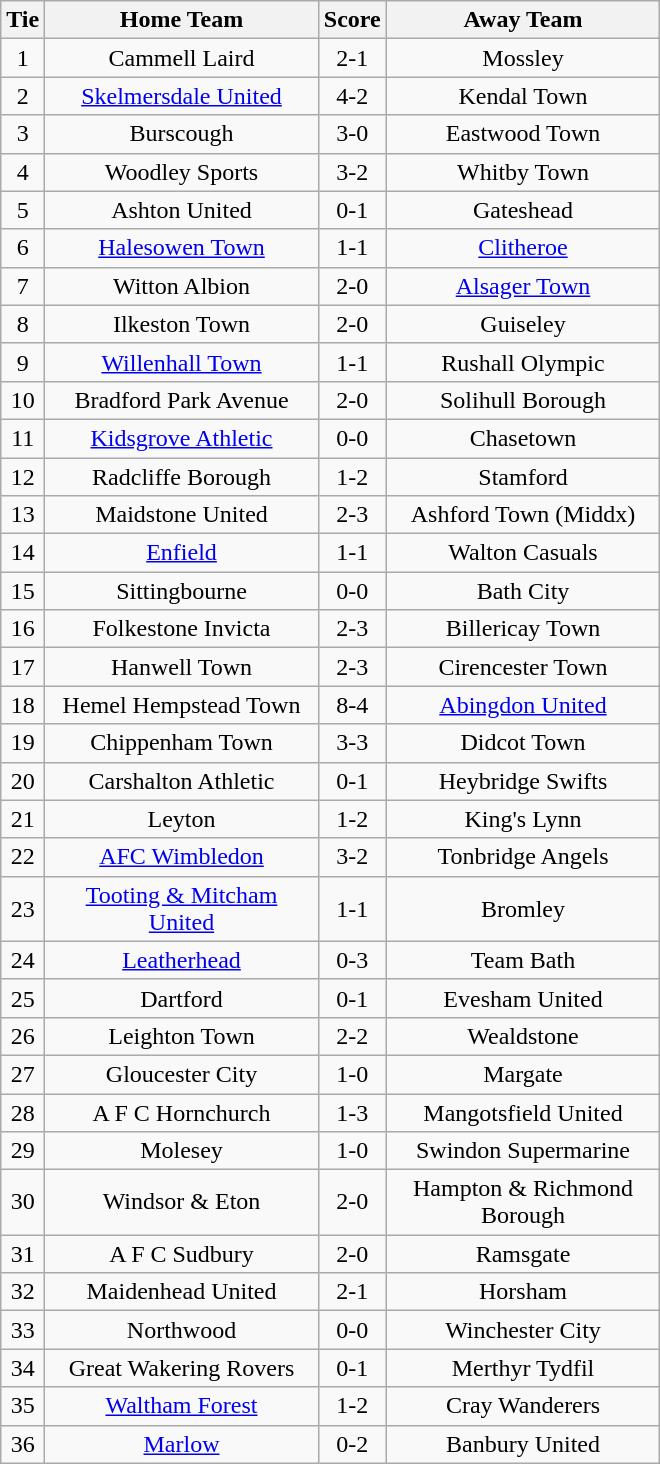<table class="wikitable" style="text-align:center;">
<tr>
<th width=20>Tie</th>
<th width=175>Home Team</th>
<th width=20>Score</th>
<th width=175>Away Team</th>
</tr>
<tr>
<td>1</td>
<td>Cammell Laird</td>
<td>2-1</td>
<td>Mossley</td>
</tr>
<tr>
<td>2</td>
<td><a href='#'>Skelmersdale United</a></td>
<td>4-2</td>
<td>Kendal Town</td>
</tr>
<tr>
<td>3</td>
<td>Burscough</td>
<td>3-0</td>
<td>Eastwood Town</td>
</tr>
<tr>
<td>4</td>
<td>Woodley Sports</td>
<td>3-2</td>
<td>Whitby Town</td>
</tr>
<tr>
<td>5</td>
<td>Ashton United</td>
<td>0-1</td>
<td>Gateshead</td>
</tr>
<tr>
<td>6</td>
<td><a href='#'>Halesowen Town</a></td>
<td>1-1</td>
<td><a href='#'>Clitheroe</a></td>
</tr>
<tr>
<td>7</td>
<td>Witton Albion</td>
<td>2-0</td>
<td><a href='#'>Alsager Town</a></td>
</tr>
<tr>
<td>8</td>
<td>Ilkeston Town</td>
<td>2-0</td>
<td>Guiseley</td>
</tr>
<tr>
<td>9</td>
<td><a href='#'>Willenhall Town</a></td>
<td>1-1</td>
<td>Rushall Olympic</td>
</tr>
<tr>
<td>10</td>
<td>Bradford Park Avenue</td>
<td>2-0</td>
<td>Solihull Borough</td>
</tr>
<tr>
<td>11</td>
<td><a href='#'>Kidsgrove Athletic</a></td>
<td>0-0</td>
<td>Chasetown</td>
</tr>
<tr>
<td>12</td>
<td>Radcliffe Borough</td>
<td>1-2</td>
<td>Stamford</td>
</tr>
<tr>
<td>13</td>
<td>Maidstone United</td>
<td>2-3</td>
<td>Ashford Town (Middx)</td>
</tr>
<tr>
<td>14</td>
<td><a href='#'>Enfield</a></td>
<td>1-1</td>
<td>Walton Casuals</td>
</tr>
<tr>
<td>15</td>
<td>Sittingbourne</td>
<td>0-0</td>
<td>Bath City</td>
</tr>
<tr>
<td>16</td>
<td>Folkestone Invicta</td>
<td>2-3</td>
<td>Billericay Town</td>
</tr>
<tr>
<td>17</td>
<td>Hanwell Town</td>
<td>2-3</td>
<td>Cirencester Town</td>
</tr>
<tr>
<td>18</td>
<td>Hemel Hempstead Town</td>
<td>8-4</td>
<td><a href='#'>Abingdon United</a></td>
</tr>
<tr>
<td>19</td>
<td>Chippenham Town</td>
<td>3-3</td>
<td>Didcot Town</td>
</tr>
<tr>
<td>20</td>
<td>Carshalton Athletic</td>
<td>0-1</td>
<td>Heybridge Swifts</td>
</tr>
<tr>
<td>21</td>
<td>Leyton</td>
<td>1-2</td>
<td>King's Lynn</td>
</tr>
<tr>
<td>22</td>
<td><a href='#'>AFC Wimbledon</a></td>
<td>3-2</td>
<td>Tonbridge Angels</td>
</tr>
<tr>
<td>23</td>
<td><a href='#'>Tooting & Mitcham United</a></td>
<td>1-1</td>
<td>Bromley</td>
</tr>
<tr>
<td>24</td>
<td><a href='#'>Leatherhead</a></td>
<td>0-3</td>
<td>Team Bath</td>
</tr>
<tr>
<td>25</td>
<td>Dartford</td>
<td>0-1</td>
<td>Evesham United</td>
</tr>
<tr>
<td>26</td>
<td>Leighton Town</td>
<td>2-2</td>
<td>Wealdstone</td>
</tr>
<tr>
<td>27</td>
<td>Gloucester City</td>
<td>1-0</td>
<td>Margate</td>
</tr>
<tr>
<td>28</td>
<td>A F C Hornchurch</td>
<td>1-3</td>
<td>Mangotsfield United</td>
</tr>
<tr>
<td>29</td>
<td>Molesey</td>
<td>1-0</td>
<td>Swindon Supermarine</td>
</tr>
<tr>
<td>30</td>
<td>Windsor & Eton</td>
<td>2-0</td>
<td>Hampton & Richmond Borough</td>
</tr>
<tr>
<td>31</td>
<td>A F C Sudbury</td>
<td>2-0</td>
<td>Ramsgate</td>
</tr>
<tr>
<td>32</td>
<td>Maidenhead United</td>
<td>2-1</td>
<td>Horsham</td>
</tr>
<tr>
<td>33</td>
<td>Northwood</td>
<td>0-0</td>
<td>Winchester City</td>
</tr>
<tr>
<td>34</td>
<td>Great Wakering Rovers</td>
<td>0-1</td>
<td>Merthyr Tydfil</td>
</tr>
<tr>
<td>35</td>
<td><a href='#'>Waltham Forest</a></td>
<td>1-2</td>
<td>Cray Wanderers</td>
</tr>
<tr>
<td>36</td>
<td><a href='#'>Marlow</a></td>
<td>0-2</td>
<td>Banbury United</td>
</tr>
</table>
